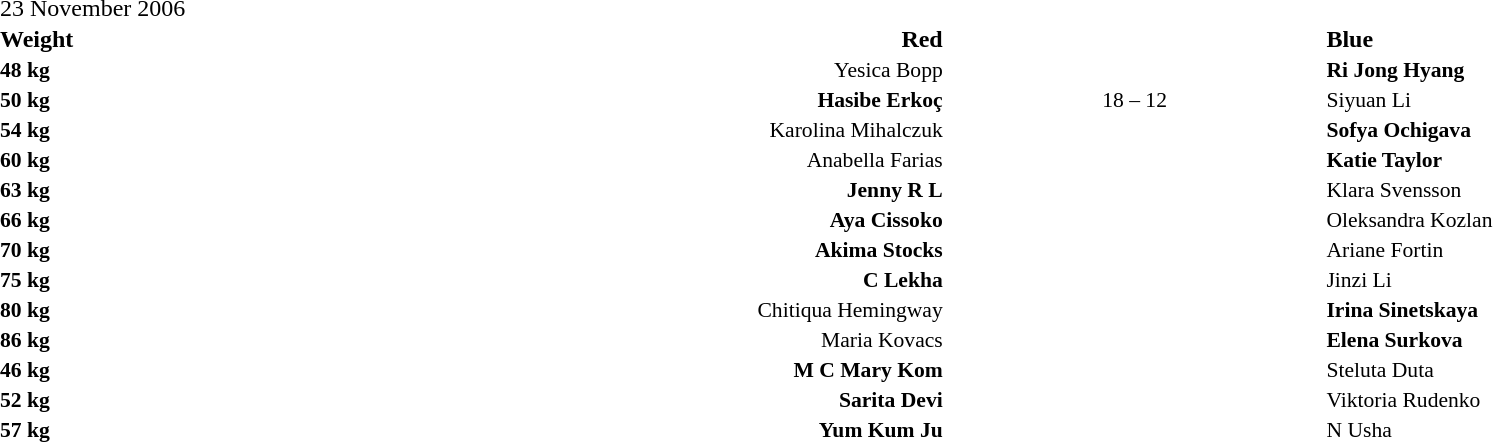<table width=100% cellspacing=1>
<tr>
<th width=20%></th>
<th width=30%></th>
<th width=20%></th>
<th width=30%></th>
</tr>
<tr>
<td>23 November 2006</td>
</tr>
<tr>
<td><strong>Weight</strong></td>
<td align=right><strong>Red</strong></td>
<td></td>
<td><strong>Blue</strong></td>
</tr>
<tr style=font-size:90%>
<td><strong>48 kg</strong></td>
<td align=right>Yesica Bopp </td>
<td align=center></td>
<td> <strong>Ri Jong Hyang</strong></td>
</tr>
<tr style=font-size:90%>
<td><strong>50 kg</strong></td>
<td align=right><strong>Hasibe Erkoç</strong> </td>
<td align=center>18 – 12</td>
<td> Siyuan Li</td>
</tr>
<tr style=font-size:90%>
<td><strong>54 kg</strong></td>
<td align=right>Karolina Mihalczuk </td>
<td align=center></td>
<td> <strong>Sofya Ochigava</strong></td>
</tr>
<tr style=font-size:90%>
<td><strong>60 kg</strong></td>
<td align=right>Anabella Farias </td>
<td align=center></td>
<td> <strong>Katie Taylor</strong></td>
</tr>
<tr style=font-size:90%>
<td><strong>63 kg</strong></td>
<td align=right><strong>Jenny R L</strong> </td>
<td align=center></td>
<td> Klara Svensson</td>
</tr>
<tr style=font-size:90%>
<td><strong>66 kg</strong></td>
<td align=right><strong>Aya Cissoko</strong> </td>
<td align=center></td>
<td> Oleksandra Kozlan</td>
</tr>
<tr style=font-size:90%>
<td><strong>70 kg</strong></td>
<td align=right><strong>Akima Stocks</strong> </td>
<td align=center></td>
<td> Ariane Fortin</td>
</tr>
<tr style=font-size:90%>
<td><strong>75 kg</strong></td>
<td align=right><strong>C Lekha</strong> </td>
<td align=center></td>
<td> Jinzi Li</td>
</tr>
<tr style=font-size:90%>
<td><strong>80 kg</strong></td>
<td align=right>Chitiqua Hemingway </td>
<td align=center></td>
<td> <strong>Irina Sinetskaya</strong></td>
</tr>
<tr style=font-size:90%>
<td><strong>86 kg</strong></td>
<td align=right>Maria Kovacs </td>
<td align=center></td>
<td> <strong>Elena Surkova</strong></td>
</tr>
<tr style=font-size:90%>
<td><strong>46 kg</strong></td>
<td align=right><strong>M C Mary Kom</strong>  </td>
<td align=center></td>
<td> Steluta Duta</td>
</tr>
<tr style=font-size:90%>
<td><strong>52 kg</strong></td>
<td align=right><strong>Sarita Devi</strong>  </td>
<td align=center></td>
<td> Viktoria Rudenko</td>
</tr>
<tr style=font-size:90%>
<td><strong>57 kg</strong></td>
<td align=right><strong>Yum Kum Ju</strong>  </td>
<td align=center></td>
<td> N Usha</td>
</tr>
</table>
